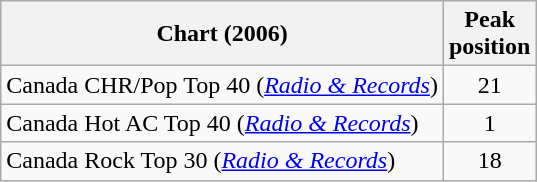<table class="wikitable sortable">
<tr>
<th>Chart (2006)</th>
<th>Peak<br>position</th>
</tr>
<tr>
<td>Canada CHR/Pop Top 40 (<em><a href='#'>Radio & Records</a></em>)</td>
<td align="center">21</td>
</tr>
<tr>
<td>Canada Hot AC Top 40 (<em><a href='#'>Radio & Records</a></em>)</td>
<td align="center">1</td>
</tr>
<tr>
<td>Canada Rock Top 30 (<em><a href='#'>Radio & Records</a></em>)</td>
<td align="center">18</td>
</tr>
</table>
